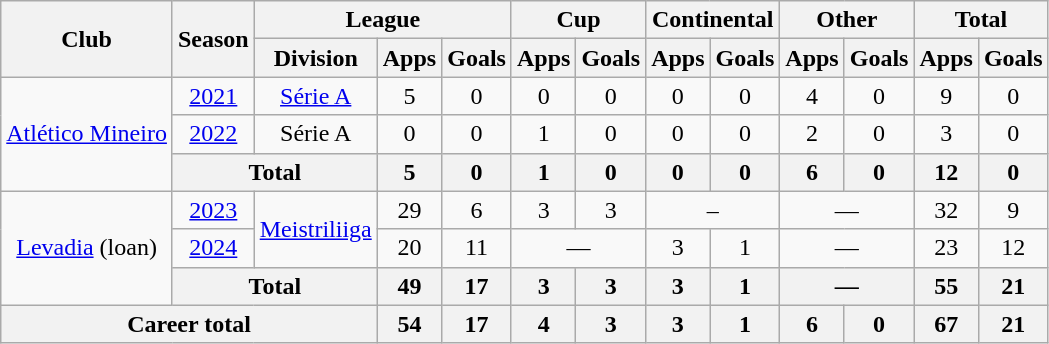<table class="wikitable" style="text-align: center;">
<tr>
<th rowspan="2">Club</th>
<th rowspan="2">Season</th>
<th colspan="3">League</th>
<th colspan="2">Cup</th>
<th colspan="2">Continental</th>
<th colspan="2">Other</th>
<th colspan="2">Total</th>
</tr>
<tr>
<th>Division</th>
<th>Apps</th>
<th>Goals</th>
<th>Apps</th>
<th>Goals</th>
<th>Apps</th>
<th>Goals</th>
<th>Apps</th>
<th>Goals</th>
<th>Apps</th>
<th>Goals</th>
</tr>
<tr>
<td rowspan=3 valign="center"><a href='#'>Atlético Mineiro</a></td>
<td><a href='#'>2021</a></td>
<td><a href='#'>Série A</a></td>
<td>5</td>
<td>0</td>
<td>0</td>
<td>0</td>
<td>0</td>
<td>0</td>
<td>4</td>
<td>0</td>
<td>9</td>
<td>0</td>
</tr>
<tr>
<td><a href='#'>2022</a></td>
<td>Série A</td>
<td>0</td>
<td>0</td>
<td>1</td>
<td>0</td>
<td>0</td>
<td>0</td>
<td>2</td>
<td>0</td>
<td>3</td>
<td>0</td>
</tr>
<tr>
<th colspan="2"><strong>Total</strong></th>
<th>5</th>
<th>0</th>
<th>1</th>
<th>0</th>
<th>0</th>
<th>0</th>
<th>6</th>
<th>0</th>
<th>12</th>
<th>0</th>
</tr>
<tr>
<td rowspan=3 valign="center"><a href='#'>Levadia</a> (loan)</td>
<td><a href='#'>2023</a></td>
<td rowspan=2><a href='#'>Meistriliiga</a></td>
<td>29</td>
<td>6</td>
<td>3</td>
<td>3</td>
<td colspan="2">–</td>
<td colspan="2">—</td>
<td>32</td>
<td>9</td>
</tr>
<tr>
<td><a href='#'>2024</a></td>
<td>20</td>
<td>11</td>
<td colspan="2">—</td>
<td>3</td>
<td>1</td>
<td colspan="2">—</td>
<td>23</td>
<td>12</td>
</tr>
<tr>
<th colspan="2"><strong>Total</strong></th>
<th>49</th>
<th>17</th>
<th>3</th>
<th>3</th>
<th>3</th>
<th>1</th>
<th colspan="2">—</th>
<th>55</th>
<th>21</th>
</tr>
<tr>
<th colspan="3"><strong>Career total</strong></th>
<th>54</th>
<th>17</th>
<th>4</th>
<th>3</th>
<th>3</th>
<th>1</th>
<th>6</th>
<th>0</th>
<th>67</th>
<th>21</th>
</tr>
</table>
